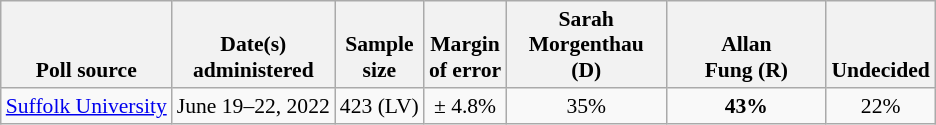<table class="wikitable" style="font-size:90%;text-align:center;">
<tr valign=bottom>
<th>Poll source</th>
<th>Date(s)<br>administered</th>
<th>Sample<br>size</th>
<th>Margin<br>of error</th>
<th style="width:100px;">Sarah<br>Morgenthau (D)</th>
<th style="width:100px;">Allan<br>Fung (R)</th>
<th>Undecided</th>
</tr>
<tr>
<td style="text-align:left;"><a href='#'>Suffolk University</a></td>
<td>June 19–22, 2022</td>
<td>423 (LV)</td>
<td>± 4.8%</td>
<td>35%</td>
<td><strong>43%</strong></td>
<td>22%</td>
</tr>
</table>
